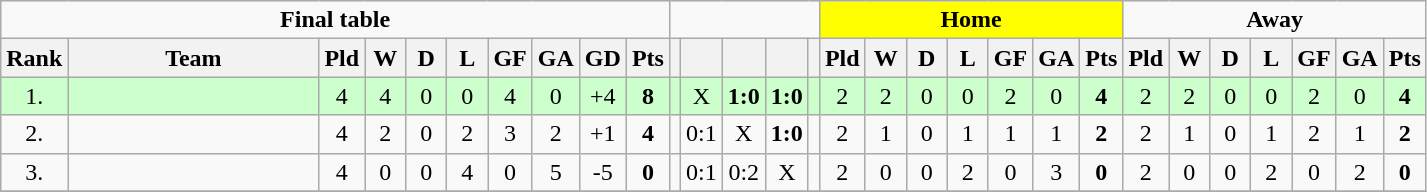<table class="wikitable">
<tr>
<td colspan=10 align=center><strong>Final table</strong></td>
<td colspan=5></td>
<td colspan=7 align=center bgcolor=yellow><strong>Home</strong></td>
<td colspan=7 align=center><strong>Away</strong></td>
</tr>
<tr>
<th bgcolor="#efefef">Rank</th>
<th bgcolor="#efefef" width="160">Team</th>
<th bgcolor="#efefef" width="20">Pld</th>
<th bgcolor="#efefef" width="20">W</th>
<th bgcolor="#efefef" width="20">D</th>
<th bgcolor="#efefef" width="20">L</th>
<th bgcolor="#efefef" width="20">GF</th>
<th bgcolor="#efefef" width="20">GA</th>
<th bgcolor="#efefef" width="20">GD</th>
<th bgcolor="#efefef" width="20">Pts</th>
<th bgcolor="#efefef"></th>
<th bgcolor="#efefef" width="20"></th>
<th bgcolor="#efefef" width="20"></th>
<th bgcolor="#efefef" width="20"></th>
<th bgcolor="#efefef"></th>
<th bgcolor="#efefef" width="20">Pld</th>
<th bgcolor="#efefef" width="20">W</th>
<th bgcolor="#efefef" width="20">D</th>
<th bgcolor="#efefef" width="20">L</th>
<th bgcolor="#efefef" width="20">GF</th>
<th bgcolor="#efefef" width="20">GA</th>
<th bgcolor="#efefef" width="20">Pts</th>
<th bgcolor="#efefef" width="20">Pld</th>
<th bgcolor="#efefef" width="20">W</th>
<th bgcolor="#efefef" width="20">D</th>
<th bgcolor="#efefef" width="20">L</th>
<th bgcolor="#efefef" width="20">GF</th>
<th bgcolor="#efefef" width="20">GA</th>
<th bgcolor="#efefef" width="20">Pts</th>
</tr>
<tr align=center bgcolor=#ccffcc>
<td>1.</td>
<td align=left></td>
<td>4</td>
<td>4</td>
<td>0</td>
<td>0</td>
<td>4</td>
<td>0</td>
<td>+4</td>
<td><strong>8</strong></td>
<td></td>
<td>X</td>
<td><strong>1:0</strong></td>
<td><strong>1:0</strong></td>
<td></td>
<td>2</td>
<td>2</td>
<td>0</td>
<td>0</td>
<td>2</td>
<td>0</td>
<td><strong>4</strong></td>
<td>2</td>
<td>2</td>
<td>0</td>
<td>0</td>
<td>2</td>
<td>0</td>
<td><strong>4</strong></td>
</tr>
<tr align=center>
<td>2.</td>
<td align=left></td>
<td>4</td>
<td>2</td>
<td>0</td>
<td>2</td>
<td>3</td>
<td>2</td>
<td>+1</td>
<td><strong>4</strong></td>
<td></td>
<td>0:1</td>
<td>X</td>
<td><strong>1:0</strong></td>
<td></td>
<td>2</td>
<td>1</td>
<td>0</td>
<td>1</td>
<td>1</td>
<td>1</td>
<td><strong>2</strong></td>
<td>2</td>
<td>1</td>
<td>0</td>
<td>1</td>
<td>2</td>
<td>1</td>
<td><strong>2</strong></td>
</tr>
<tr align=center>
<td>3.</td>
<td align=left></td>
<td>4</td>
<td>0</td>
<td>0</td>
<td>4</td>
<td>0</td>
<td>5</td>
<td>-5</td>
<td><strong>0</strong></td>
<td></td>
<td>0:1</td>
<td>0:2</td>
<td>X</td>
<td></td>
<td>2</td>
<td>0</td>
<td>0</td>
<td>2</td>
<td>0</td>
<td>3</td>
<td><strong>0</strong></td>
<td>2</td>
<td>0</td>
<td>0</td>
<td>2</td>
<td>0</td>
<td>2</td>
<td><strong>0</strong></td>
</tr>
<tr align=center>
</tr>
</table>
